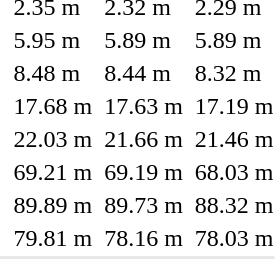<table>
<tr>
<td></td>
<td></td>
<td>2.35 m</td>
<td></td>
<td>2.32 m</td>
<td></td>
<td>2.29 m</td>
</tr>
<tr>
<td></td>
<td></td>
<td>5.95 m</td>
<td></td>
<td>5.89 m</td>
<td></td>
<td>5.89 m </td>
</tr>
<tr>
<td></td>
<td></td>
<td>8.48 m</td>
<td></td>
<td>8.44 m</td>
<td></td>
<td>8.32 m</td>
</tr>
<tr>
<td></td>
<td></td>
<td>17.68 m</td>
<td></td>
<td>17.63 m</td>
<td></td>
<td>17.19 m</td>
</tr>
<tr>
<td></td>
<td></td>
<td>22.03 m</td>
<td></td>
<td>21.66 m</td>
<td></td>
<td>21.46 m</td>
</tr>
<tr>
<td></td>
<td></td>
<td>69.21 m </td>
<td></td>
<td>69.19 m</td>
<td></td>
<td>68.03 m </td>
</tr>
<tr>
<td></td>
<td></td>
<td>89.89 m</td>
<td></td>
<td>89.73 m </td>
<td></td>
<td>88.32 m </td>
</tr>
<tr>
<td></td>
<td></td>
<td>79.81 m</td>
<td></td>
<td>78.16 m</td>
<td></td>
<td>78.03 m</td>
</tr>
<tr style="background:#e8e8e8;">
<td colspan=7></td>
</tr>
</table>
